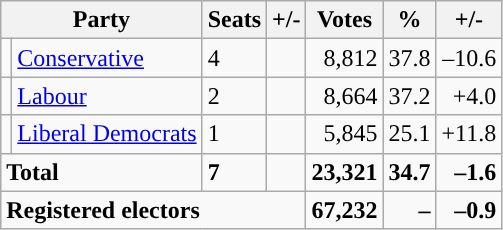<table class="wikitable sortable">
<tr>
<th colspan="2">Party</th>
<th>Seats</th>
<th>+/-</th>
<th>Votes</th>
<th>%</th>
<th>+/-</th>
</tr>
<tr>
<td style="background-color: "></td>
<td><a href='#'>Conservative</a></td>
<td>4</td>
<td></td>
<td style="text-align:right;">8,812</td>
<td style="text-align:right;">37.8</td>
<td style="text-align:right;">–10.6</td>
</tr>
<tr>
<td style="background-color: "></td>
<td><a href='#'>Labour</a></td>
<td>2</td>
<td></td>
<td style="text-align:right;">8,664</td>
<td style="text-align:right;">37.2</td>
<td style="text-align:right;">+4.0</td>
</tr>
<tr>
<td style="background-color: "></td>
<td><a href='#'>Liberal Democrats</a></td>
<td>1</td>
<td></td>
<td style="text-align:right;">5,845</td>
<td style="text-align:right;">25.1</td>
<td style="text-align:right;">+11.8</td>
</tr>
<tr>
<td colspan="2"><strong>Total</strong></td>
<td><strong>7</strong></td>
<td></td>
<td style="text-align:right;"><strong>23,321</strong></td>
<td style="text-align:right;"><strong>34.7</strong></td>
<td style="text-align:right;"><strong>–1.6</strong></td>
</tr>
<tr>
<td colspan="4"><strong>Registered electors</strong></td>
<td style="text-align:right;"><strong>67,232</strong></td>
<td style="text-align:right;"><strong>–</strong></td>
<td style="text-align:right;"><strong>–0.9</strong></td>
</tr>
</table>
